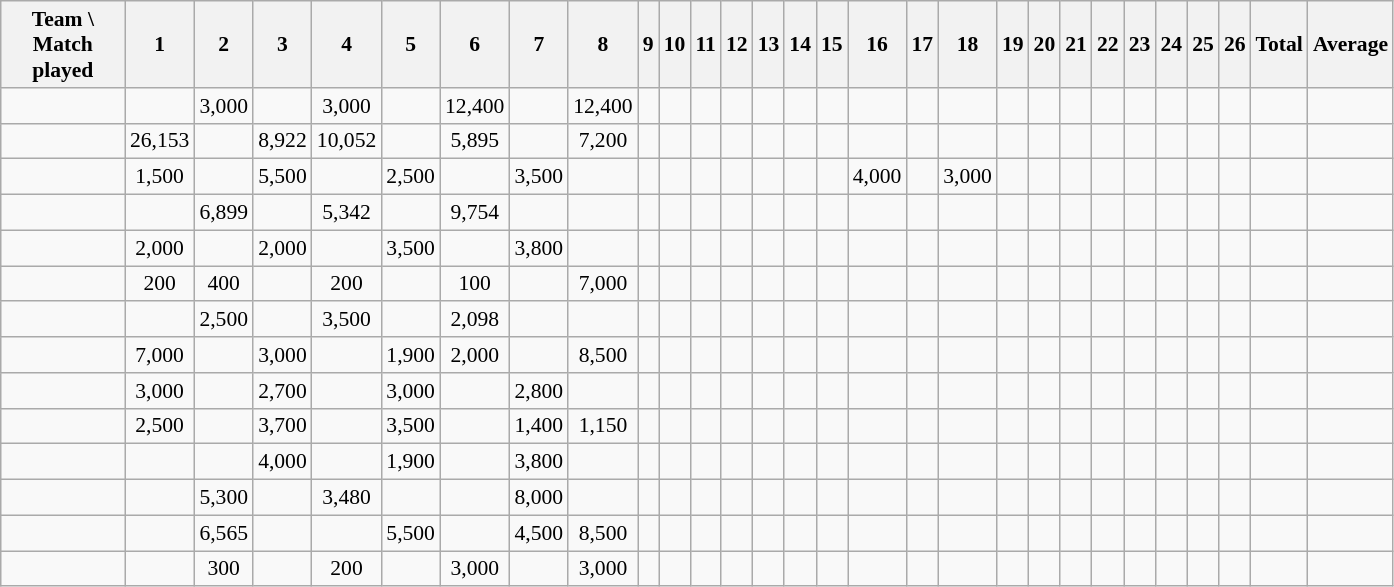<table class="wikitable sortable" style="font-size: 90%; text-align:center;">
<tr>
<th style="width:76px;">Team \ Match played</th>
<th align=center>1</th>
<th align=center>2</th>
<th align=center>3</th>
<th align=center>4</th>
<th align=center>5</th>
<th align=center>6</th>
<th align=center>7</th>
<th align=center>8</th>
<th align=center>9</th>
<th align=center>10</th>
<th align=center>11</th>
<th align=center>12</th>
<th align=center>13</th>
<th align=center>14</th>
<th align=center>15</th>
<th align=center>16</th>
<th align=center>17</th>
<th align=center>18</th>
<th align=center>19</th>
<th align=center>20</th>
<th align=center>21</th>
<th align=center>22</th>
<th align=center>23</th>
<th align=center>24</th>
<th align=center>25</th>
<th align=center>26</th>
<th align=center>Total</th>
<th align=center>Average</th>
</tr>
<tr align=center>
<td align=left></td>
<td></td>
<td>3,000</td>
<td></td>
<td>3,000</td>
<td></td>
<td>12,400</td>
<td></td>
<td>12,400</td>
<td></td>
<td></td>
<td></td>
<td></td>
<td></td>
<td></td>
<td></td>
<td></td>
<td></td>
<td></td>
<td></td>
<td></td>
<td></td>
<td></td>
<td></td>
<td></td>
<td></td>
<td></td>
<td><strong></strong></td>
<td></td>
</tr>
<tr align=center>
<td align=left></td>
<td>26,153</td>
<td></td>
<td>8,922</td>
<td>10,052</td>
<td></td>
<td>5,895</td>
<td></td>
<td>7,200</td>
<td></td>
<td></td>
<td></td>
<td></td>
<td></td>
<td></td>
<td></td>
<td></td>
<td></td>
<td></td>
<td></td>
<td></td>
<td></td>
<td></td>
<td></td>
<td></td>
<td></td>
<td></td>
<td><strong></strong></td>
<td></td>
</tr>
<tr align=center>
<td align=left></td>
<td>1,500</td>
<td></td>
<td>5,500</td>
<td></td>
<td>2,500</td>
<td></td>
<td>3,500</td>
<td></td>
<td></td>
<td></td>
<td></td>
<td></td>
<td></td>
<td></td>
<td></td>
<td>4,000</td>
<td></td>
<td>3,000</td>
<td></td>
<td></td>
<td></td>
<td></td>
<td></td>
<td></td>
<td></td>
<td></td>
<td><strong></strong></td>
<td></td>
</tr>
<tr align=center>
<td align=left></td>
<td></td>
<td>6,899</td>
<td></td>
<td>5,342</td>
<td></td>
<td>9,754</td>
<td></td>
<td></td>
<td></td>
<td></td>
<td></td>
<td></td>
<td></td>
<td></td>
<td></td>
<td></td>
<td></td>
<td></td>
<td></td>
<td></td>
<td></td>
<td></td>
<td></td>
<td></td>
<td></td>
<td></td>
<td><strong></strong></td>
<td></td>
</tr>
<tr align=center>
<td align=left></td>
<td>2,000</td>
<td></td>
<td>2,000</td>
<td></td>
<td>3,500</td>
<td></td>
<td>3,800</td>
<td></td>
<td></td>
<td></td>
<td></td>
<td></td>
<td></td>
<td></td>
<td></td>
<td></td>
<td></td>
<td></td>
<td></td>
<td></td>
<td></td>
<td></td>
<td></td>
<td></td>
<td></td>
<td></td>
<td><strong></strong></td>
<td></td>
</tr>
<tr align=center>
<td align=left></td>
<td>200</td>
<td>400</td>
<td></td>
<td>200</td>
<td></td>
<td>100</td>
<td></td>
<td>7,000</td>
<td></td>
<td></td>
<td></td>
<td></td>
<td></td>
<td></td>
<td></td>
<td></td>
<td></td>
<td></td>
<td></td>
<td></td>
<td></td>
<td></td>
<td></td>
<td></td>
<td></td>
<td></td>
<td><strong></strong></td>
<td></td>
</tr>
<tr align=center>
<td align=left></td>
<td></td>
<td>2,500</td>
<td></td>
<td>3,500</td>
<td></td>
<td>2,098</td>
<td></td>
<td></td>
<td></td>
<td></td>
<td></td>
<td></td>
<td></td>
<td></td>
<td></td>
<td></td>
<td></td>
<td></td>
<td></td>
<td></td>
<td></td>
<td></td>
<td></td>
<td></td>
<td></td>
<td></td>
<td><strong></strong></td>
<td></td>
</tr>
<tr align=center>
<td align=left></td>
<td>7,000</td>
<td></td>
<td>3,000</td>
<td></td>
<td>1,900</td>
<td>2,000</td>
<td></td>
<td>8,500</td>
<td></td>
<td></td>
<td></td>
<td></td>
<td></td>
<td></td>
<td></td>
<td></td>
<td></td>
<td></td>
<td></td>
<td></td>
<td></td>
<td></td>
<td></td>
<td></td>
<td></td>
<td></td>
<td><strong></strong></td>
<td></td>
</tr>
<tr align=center>
<td align=left></td>
<td>3,000</td>
<td></td>
<td>2,700</td>
<td></td>
<td>3,000</td>
<td></td>
<td>2,800</td>
<td></td>
<td></td>
<td></td>
<td></td>
<td></td>
<td></td>
<td></td>
<td></td>
<td></td>
<td></td>
<td></td>
<td></td>
<td></td>
<td></td>
<td></td>
<td></td>
<td></td>
<td></td>
<td></td>
<td><strong></strong></td>
<td></td>
</tr>
<tr align=center>
<td align=left></td>
<td>2,500</td>
<td></td>
<td>3,700</td>
<td></td>
<td>3,500</td>
<td></td>
<td>1,400</td>
<td>1,150</td>
<td></td>
<td></td>
<td></td>
<td></td>
<td></td>
<td></td>
<td></td>
<td></td>
<td></td>
<td></td>
<td></td>
<td></td>
<td></td>
<td></td>
<td></td>
<td></td>
<td></td>
<td></td>
<td><strong></strong></td>
<td></td>
</tr>
<tr align=center>
<td align=left></td>
<td></td>
<td></td>
<td>4,000</td>
<td></td>
<td>1,900</td>
<td></td>
<td>3,800</td>
<td></td>
<td></td>
<td></td>
<td></td>
<td></td>
<td></td>
<td></td>
<td></td>
<td></td>
<td></td>
<td></td>
<td></td>
<td></td>
<td></td>
<td></td>
<td></td>
<td></td>
<td></td>
<td></td>
<td><strong></strong></td>
<td></td>
</tr>
<tr align=center>
<td align=left></td>
<td></td>
<td>5,300</td>
<td></td>
<td>3,480</td>
<td></td>
<td></td>
<td>8,000</td>
<td></td>
<td></td>
<td></td>
<td></td>
<td></td>
<td></td>
<td></td>
<td></td>
<td></td>
<td></td>
<td></td>
<td></td>
<td></td>
<td></td>
<td></td>
<td></td>
<td></td>
<td></td>
<td></td>
<td><strong></strong></td>
<td></td>
</tr>
<tr align=center>
<td align=left></td>
<td></td>
<td>6,565</td>
<td></td>
<td></td>
<td>5,500</td>
<td></td>
<td>4,500</td>
<td>8,500</td>
<td></td>
<td></td>
<td></td>
<td></td>
<td></td>
<td></td>
<td></td>
<td></td>
<td></td>
<td></td>
<td></td>
<td></td>
<td></td>
<td></td>
<td></td>
<td></td>
<td></td>
<td></td>
<td><strong></strong></td>
<td></td>
</tr>
<tr align=center>
<td align=left></td>
<td></td>
<td>300</td>
<td></td>
<td>200</td>
<td></td>
<td>3,000</td>
<td></td>
<td>3,000</td>
<td></td>
<td></td>
<td></td>
<td></td>
<td></td>
<td></td>
<td></td>
<td></td>
<td></td>
<td></td>
<td></td>
<td></td>
<td></td>
<td></td>
<td></td>
<td></td>
<td></td>
<td></td>
<td><strong></strong></td>
<td></td>
</tr>
</table>
